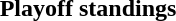<table class="toccolours collapsible collapsed" style="width:100%; background:inherit">
<tr>
<th>Playoff standings</th>
</tr>
<tr>
<td><br></td>
</tr>
</table>
